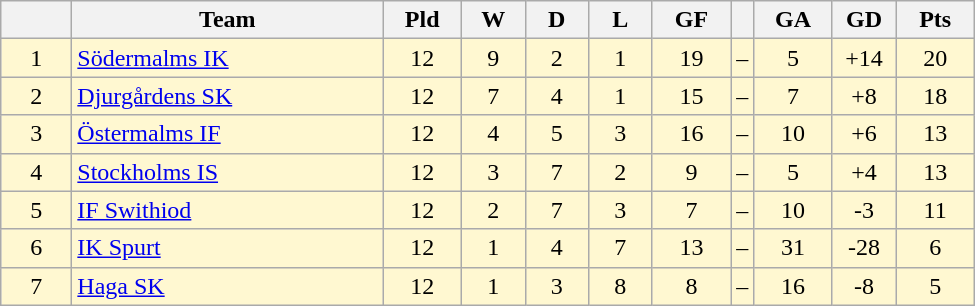<table class="wikitable" style="text-align: center;">
<tr>
<th style="width: 40px;"></th>
<th style="width: 200px;">Team</th>
<th style="width: 45px;">Pld</th>
<th style="width: 35px;">W</th>
<th style="width: 35px;">D</th>
<th style="width: 35px;">L</th>
<th style="width: 45px;">GF</th>
<th></th>
<th style="width: 45px;">GA</th>
<th style="width: 35px;">GD</th>
<th style="width: 45px;">Pts</th>
</tr>
<tr style="background: #fff8d1">
<td>1</td>
<td style="text-align: left;"><a href='#'>Södermalms IK</a></td>
<td>12</td>
<td>9</td>
<td>2</td>
<td>1</td>
<td>19</td>
<td>–</td>
<td>5</td>
<td>+14</td>
<td>20</td>
</tr>
<tr style="background: #fff8d1">
<td>2</td>
<td style="text-align: left;"><a href='#'>Djurgårdens SK</a></td>
<td>12</td>
<td>7</td>
<td>4</td>
<td>1</td>
<td>15</td>
<td>–</td>
<td>7</td>
<td>+8</td>
<td>18</td>
</tr>
<tr style="background: #fff8d1">
<td>3</td>
<td style="text-align: left;"><a href='#'>Östermalms IF</a></td>
<td>12</td>
<td>4</td>
<td>5</td>
<td>3</td>
<td>16</td>
<td>–</td>
<td>10</td>
<td>+6</td>
<td>13</td>
</tr>
<tr style="background: #fff8d1">
<td>4</td>
<td style="text-align: left;"><a href='#'>Stockholms IS</a></td>
<td>12</td>
<td>3</td>
<td>7</td>
<td>2</td>
<td>9</td>
<td>–</td>
<td>5</td>
<td>+4</td>
<td>13</td>
</tr>
<tr style="background: #fff8d1">
<td>5</td>
<td style="text-align: left;"><a href='#'>IF Swithiod</a></td>
<td>12</td>
<td>2</td>
<td>7</td>
<td>3</td>
<td>7</td>
<td>–</td>
<td>10</td>
<td>-3</td>
<td>11</td>
</tr>
<tr style="background: #fff8d1">
<td>6</td>
<td style="text-align: left;"><a href='#'>IK Spurt</a></td>
<td>12</td>
<td>1</td>
<td>4</td>
<td>7</td>
<td>13</td>
<td>–</td>
<td>31</td>
<td>-28</td>
<td>6</td>
</tr>
<tr style="background: #fff8d1">
<td>7</td>
<td style="text-align: left;"><a href='#'>Haga SK</a></td>
<td>12</td>
<td>1</td>
<td>3</td>
<td>8</td>
<td>8</td>
<td>–</td>
<td>16</td>
<td>-8</td>
<td>5</td>
</tr>
</table>
